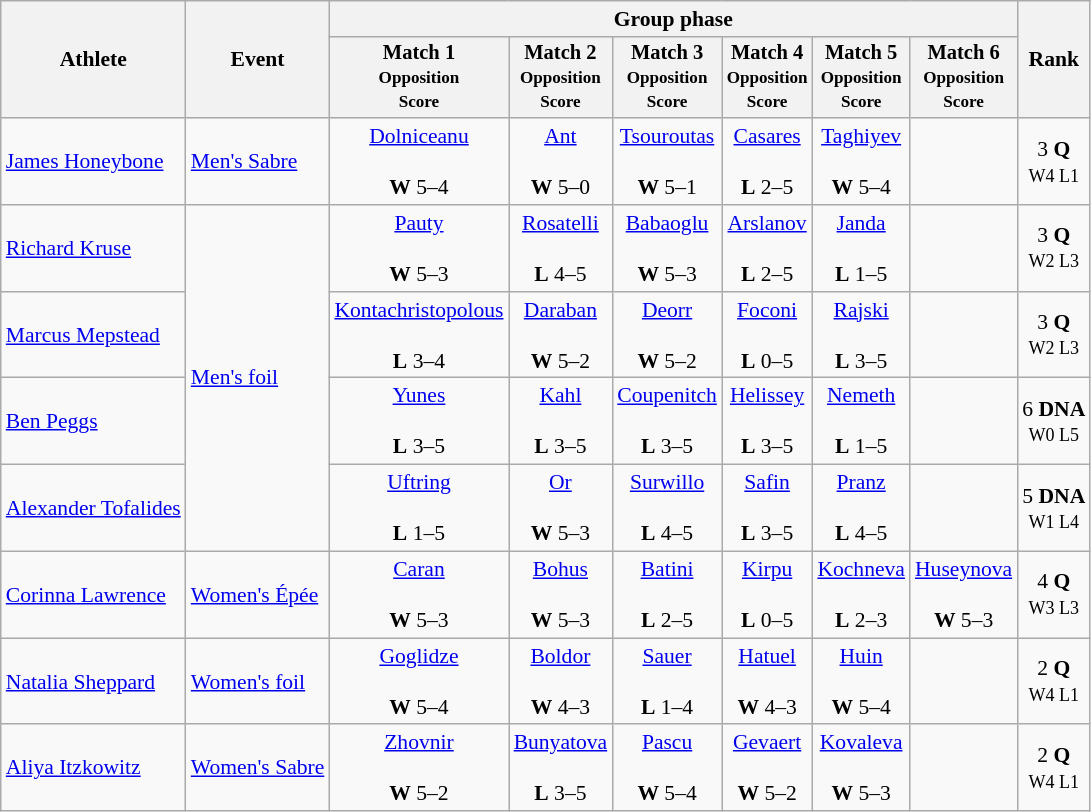<table class="wikitable" style="font-size:90%">
<tr>
<th rowspan="2">Athlete</th>
<th rowspan="2">Event</th>
<th colspan="6">Group phase</th>
<th rowspan="2">Rank</th>
</tr>
<tr style="font-size:95%">
<th>Match 1<br><small>Opposition <br> Score</small></th>
<th>Match 2<br><small>Opposition <br> Score</small></th>
<th>Match 3<br><small>Opposition <br> Score</small></th>
<th>Match 4<br><small>Opposition <br> Score</small></th>
<th>Match 5<br><small>Opposition <br> Score</small></th>
<th>Match 6<br><small>Opposition <br> Score</small></th>
</tr>
<tr align=center>
<td align=left><a href='#'>James Honeybone</a></td>
<td align=left><a href='#'>Men's Sabre</a></td>
<td><a href='#'>Dolniceanu</a> <br><br> <strong>W</strong> 5–4</td>
<td><a href='#'>Ant</a> <br><br> <strong>W</strong> 5–0</td>
<td><a href='#'>Tsouroutas</a> <br><br> <strong>W</strong> 5–1</td>
<td><a href='#'>Casares</a> <br><br> <strong>L</strong> 2–5</td>
<td><a href='#'>Taghiyev</a> <br><br> <strong>W</strong> 5–4</td>
<td></td>
<td>3 <strong>Q</strong><br><small> W4 L1</small></td>
</tr>
<tr align=center>
<td align=left><a href='#'>Richard Kruse</a></td>
<td rowspan="4" align=left><a href='#'>Men's foil</a></td>
<td><a href='#'>Pauty</a> <br><br> <strong>W</strong> 5–3</td>
<td><a href='#'>Rosatelli</a> <br><br> <strong>L</strong> 4–5</td>
<td><a href='#'>Babaoglu</a> <br><br> <strong>W</strong> 5–3</td>
<td><a href='#'>Arslanov</a> <br><br> <strong>L</strong> 2–5</td>
<td><a href='#'>Janda</a> <br><br> <strong>L</strong> 1–5</td>
<td></td>
<td>3 <strong>Q</strong><br><small> W2 L3</small></td>
</tr>
<tr align=center>
<td align=left><a href='#'>Marcus Mepstead</a></td>
<td><a href='#'>Kontachristopolous</a> <br><br> <strong>L</strong> 3–4</td>
<td><a href='#'>Daraban</a> <br><br> <strong>W</strong> 5–2</td>
<td><a href='#'>Deorr</a> <br><br> <strong>W</strong> 5–2</td>
<td><a href='#'>Foconi</a> <br><br> <strong>L</strong> 0–5</td>
<td><a href='#'>Rajski</a> <br><br> <strong>L</strong> 3–5</td>
<td></td>
<td>3 <strong>Q</strong><br><small> W2 L3</small></td>
</tr>
<tr align=center>
<td align=left><a href='#'>Ben Peggs</a></td>
<td><a href='#'>Yunes</a> <br><br> <strong>L</strong> 3–5</td>
<td><a href='#'>Kahl</a> <br><br> <strong>L</strong> 3–5</td>
<td><a href='#'>Coupenitch</a> <br><br> <strong>L</strong> 3–5</td>
<td><a href='#'>Helissey</a> <br><br> <strong>L</strong> 3–5</td>
<td><a href='#'>Nemeth</a> <br><br> <strong>L</strong> 1–5</td>
<td></td>
<td>6 <strong>DNA</strong><br><small> W0 L5</small></td>
</tr>
<tr align=center>
<td align=left><a href='#'>Alexander Tofalides</a></td>
<td><a href='#'>Uftring</a> <br><br> <strong>L</strong> 1–5</td>
<td><a href='#'>Or</a> <br><br> <strong>W</strong> 5–3</td>
<td><a href='#'>Surwillo</a> <br><br> <strong>L</strong> 4–5</td>
<td><a href='#'>Safin</a> <br><br> <strong>L</strong> 3–5</td>
<td><a href='#'>Pranz</a> <br><br> <strong>L</strong> 4–5</td>
<td></td>
<td>5 <strong>DNA</strong><br><small> W1 L4</small></td>
</tr>
<tr align=center>
<td align=left><a href='#'>Corinna Lawrence</a></td>
<td align=left><a href='#'>Women's Épée</a></td>
<td><a href='#'>Caran</a> <br><br> <strong>W</strong> 5–3</td>
<td><a href='#'>Bohus</a> <br><br> <strong>W</strong> 5–3</td>
<td><a href='#'>Batini</a> <br><br> <strong>L</strong> 2–5</td>
<td><a href='#'>Kirpu</a> <br><br> <strong>L</strong> 0–5</td>
<td><a href='#'>Kochneva</a> <br><br> <strong>L</strong> 2–3</td>
<td><a href='#'>Huseynova</a> <br><br> <strong>W</strong> 5–3</td>
<td>4 <strong>Q</strong><br><small>W3 L3</small></td>
</tr>
<tr align=center>
<td align=left><a href='#'>Natalia Sheppard</a></td>
<td align=left><a href='#'>Women's foil</a></td>
<td><a href='#'>Goglidze</a> <br><br> <strong>W</strong> 5–4</td>
<td><a href='#'>Boldor</a> <br><br> <strong>W</strong> 4–3</td>
<td><a href='#'>Sauer</a> <br><br> <strong>L</strong> 1–4</td>
<td><a href='#'>Hatuel</a> <br><br> <strong>W</strong> 4–3</td>
<td><a href='#'>Huin</a> <br><br> <strong>W</strong> 5–4</td>
<td></td>
<td>2 <strong>Q</strong><br><small>W4 L1</small></td>
</tr>
<tr align=center>
<td align=left><a href='#'>Aliya Itzkowitz</a></td>
<td align=left><a href='#'>Women's Sabre</a></td>
<td><a href='#'>Zhovnir</a> <br><br> <strong>W</strong> 5–2</td>
<td><a href='#'>Bunyatova</a> <br><br> <strong>L</strong> 3–5</td>
<td><a href='#'>Pascu</a> <br><br> <strong>W</strong> 5–4</td>
<td><a href='#'>Gevaert</a> <br><br> <strong>W</strong> 5–2</td>
<td><a href='#'>Kovaleva</a> <br><br> <strong>W</strong> 5–3</td>
<td></td>
<td>2 <strong>Q</strong><br><small>W4 L1</small></td>
</tr>
</table>
